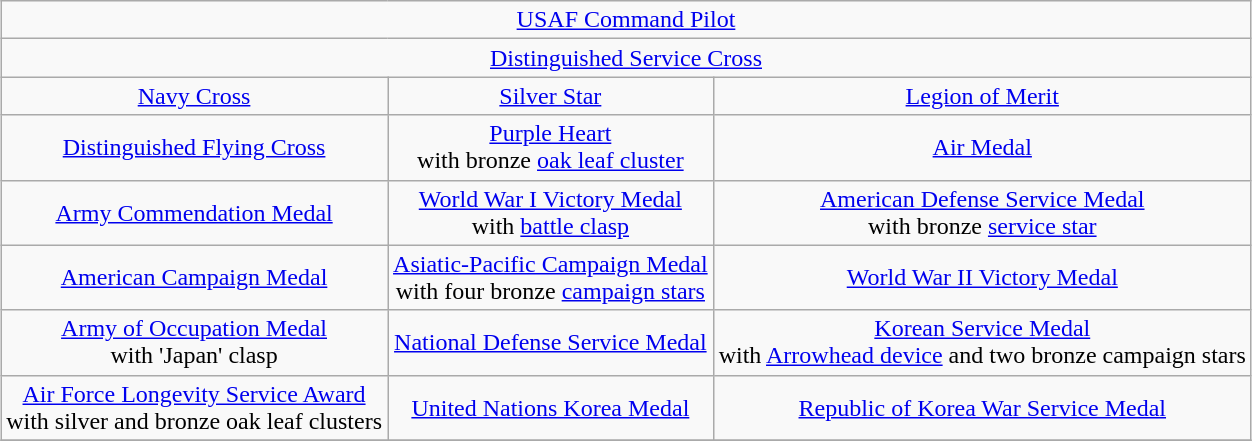<table class="wikitable" style="margin:1em auto; text-align:center;">
<tr>
<td colspan="3"><a href='#'>USAF Command Pilot</a></td>
</tr>
<tr>
<td colspan="3"><a href='#'>Distinguished Service Cross</a></td>
</tr>
<tr>
<td><a href='#'>Navy Cross</a></td>
<td><a href='#'>Silver Star</a></td>
<td><a href='#'>Legion of Merit</a></td>
</tr>
<tr>
<td><a href='#'>Distinguished Flying Cross</a></td>
<td><a href='#'>Purple Heart</a><br>with bronze <a href='#'>oak leaf cluster</a></td>
<td><a href='#'>Air Medal</a></td>
</tr>
<tr>
<td><a href='#'>Army Commendation Medal</a></td>
<td><a href='#'>World War I Victory Medal</a><br>with <a href='#'>battle clasp</a></td>
<td><a href='#'>American Defense Service Medal</a><br>with bronze <a href='#'>service star</a></td>
</tr>
<tr>
<td><a href='#'>American Campaign Medal</a></td>
<td><a href='#'>Asiatic-Pacific Campaign Medal</a><br>with four bronze <a href='#'>campaign stars</a></td>
<td><a href='#'>World War II Victory Medal</a></td>
</tr>
<tr>
<td><a href='#'>Army of Occupation Medal</a><br>with 'Japan' clasp</td>
<td><a href='#'>National Defense Service Medal</a></td>
<td><a href='#'>Korean Service Medal</a><br>with <a href='#'>Arrowhead device</a> and two bronze campaign stars</td>
</tr>
<tr>
<td><a href='#'>Air Force Longevity Service Award</a><br>with silver and bronze oak leaf clusters</td>
<td><a href='#'>United Nations Korea Medal</a></td>
<td><a href='#'>Republic of Korea War Service Medal</a></td>
</tr>
<tr>
</tr>
</table>
